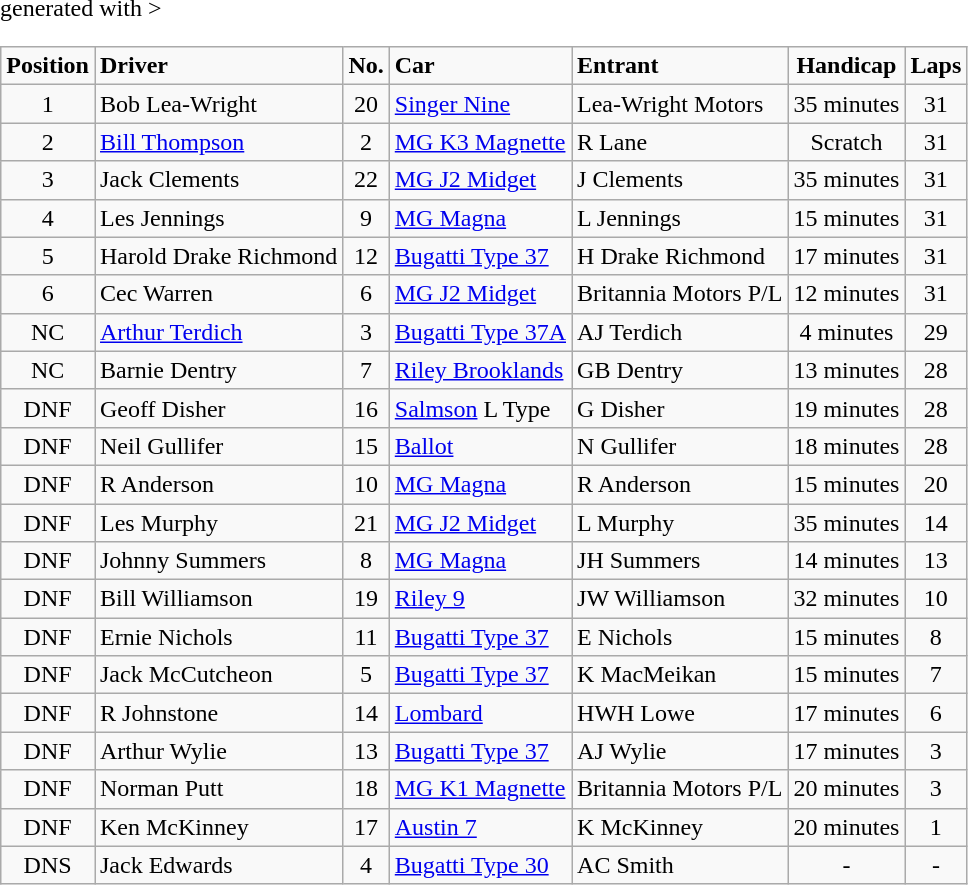<table class="wikitable" <hiddentext>generated with >
<tr style="font-weight:bold">
<td height="14" align="center">Position</td>
<td>Driver</td>
<td align="center">No.</td>
<td>Car</td>
<td>Entrant</td>
<td align="center">Handicap</td>
<td align="center">Laps</td>
</tr>
<tr>
<td height="14" align="center">1</td>
<td>Bob Lea-Wright</td>
<td align="center">20</td>
<td><a href='#'>Singer Nine</a></td>
<td>Lea-Wright Motors</td>
<td align="center">35 minutes</td>
<td align="center">31</td>
</tr>
<tr>
<td height="14" align="center">2</td>
<td><a href='#'>Bill Thompson</a></td>
<td align="center">2</td>
<td><a href='#'>MG K3 Magnette</a></td>
<td>R Lane</td>
<td align="center">Scratch</td>
<td align="center">31</td>
</tr>
<tr>
<td height="14" align="center">3</td>
<td>Jack Clements</td>
<td align="center">22</td>
<td><a href='#'>MG J2 Midget</a></td>
<td>J Clements</td>
<td align="center">35 minutes</td>
<td align="center">31</td>
</tr>
<tr>
<td height="14" align="center">4</td>
<td>Les Jennings</td>
<td align="center">9</td>
<td><a href='#'>MG Magna</a></td>
<td>L Jennings</td>
<td align="center">15 minutes</td>
<td align="center">31</td>
</tr>
<tr>
<td height="14" align="center">5</td>
<td>Harold Drake Richmond</td>
<td align="center">12</td>
<td><a href='#'>Bugatti Type 37</a></td>
<td>H Drake Richmond</td>
<td align="center">17 minutes</td>
<td align="center">31</td>
</tr>
<tr>
<td height="14" align="center">6</td>
<td>Cec  Warren</td>
<td align="center">6</td>
<td><a href='#'>MG J2 Midget</a></td>
<td>Britannia Motors P/L</td>
<td align="center">12 minutes</td>
<td align="center">31</td>
</tr>
<tr>
<td height="14" align="center">NC</td>
<td><a href='#'>Arthur Terdich</a></td>
<td align="center">3</td>
<td><a href='#'>Bugatti Type 37A</a></td>
<td>AJ Terdich</td>
<td align="center">4 minutes</td>
<td align="center">29</td>
</tr>
<tr>
<td height="14" align="center">NC</td>
<td>Barnie Dentry</td>
<td align="center">7</td>
<td><a href='#'>Riley Brooklands</a></td>
<td>GB Dentry</td>
<td align="center">13 minutes</td>
<td align="center">28</td>
</tr>
<tr>
<td height="14" align="center">DNF</td>
<td>Geoff Disher</td>
<td align="center">16</td>
<td><a href='#'>Salmson</a> L Type</td>
<td>G Disher</td>
<td align="center">19 minutes</td>
<td align="center">28</td>
</tr>
<tr>
<td height="14" align="center">DNF</td>
<td>Neil Gullifer</td>
<td align="center">15</td>
<td><a href='#'>Ballot</a></td>
<td>N Gullifer</td>
<td align="center">18 minutes</td>
<td align="center">28</td>
</tr>
<tr>
<td height="14" align="center">DNF</td>
<td>R Anderson</td>
<td align="center">10</td>
<td><a href='#'>MG Magna</a></td>
<td>R Anderson</td>
<td align="center">15 minutes</td>
<td align="center">20</td>
</tr>
<tr>
<td height="14" align="center">DNF</td>
<td>Les Murphy</td>
<td align="center">21</td>
<td><a href='#'>MG J2 Midget</a></td>
<td>L Murphy</td>
<td align="center">35 minutes</td>
<td align="center">14</td>
</tr>
<tr>
<td height="14" align="center">DNF</td>
<td>Johnny Summers</td>
<td align="center">8</td>
<td><a href='#'>MG Magna</a></td>
<td>JH Summers</td>
<td align="center">14 minutes</td>
<td align="center">13</td>
</tr>
<tr>
<td height="14" align="center">DNF</td>
<td>Bill Williamson</td>
<td align="center">19</td>
<td><a href='#'>Riley 9</a></td>
<td>JW Williamson</td>
<td align="center">32 minutes</td>
<td align="center">10</td>
</tr>
<tr>
<td height="14" align="center">DNF</td>
<td>Ernie Nichols</td>
<td align="center">11</td>
<td><a href='#'>Bugatti Type 37</a></td>
<td>E Nichols</td>
<td align="center">15 minutes</td>
<td align="center">8</td>
</tr>
<tr>
<td height="14" align="center">DNF</td>
<td>Jack McCutcheon</td>
<td align="center">5</td>
<td><a href='#'>Bugatti Type 37</a></td>
<td>K MacMeikan</td>
<td align="center">15 minutes</td>
<td align="center">7</td>
</tr>
<tr>
<td height="14" align="center">DNF</td>
<td>R Johnstone</td>
<td align="center">14</td>
<td><a href='#'>Lombard</a></td>
<td>HWH Lowe</td>
<td align="center">17 minutes</td>
<td align="center">6</td>
</tr>
<tr>
<td height="14" align="center">DNF</td>
<td>Arthur Wylie</td>
<td align="center">13</td>
<td><a href='#'>Bugatti Type 37</a></td>
<td>AJ Wylie</td>
<td align="center">17 minutes</td>
<td align="center">3</td>
</tr>
<tr>
<td height="14" align="center">DNF</td>
<td>Norman Putt</td>
<td align="center">18</td>
<td><a href='#'>MG K1 Magnette</a></td>
<td>Britannia Motors P/L</td>
<td align="center">20 minutes</td>
<td align="center">3</td>
</tr>
<tr>
<td height="14" align="center">DNF</td>
<td>Ken McKinney</td>
<td align="center">17</td>
<td><a href='#'>Austin 7</a></td>
<td>K McKinney</td>
<td align="center">20 minutes</td>
<td align="center">1</td>
</tr>
<tr>
<td height="14" align="center">DNS</td>
<td>Jack Edwards</td>
<td align="center">4</td>
<td><a href='#'>Bugatti Type 30</a></td>
<td>AC Smith</td>
<td align="center">-</td>
<td align="center">-</td>
</tr>
</table>
